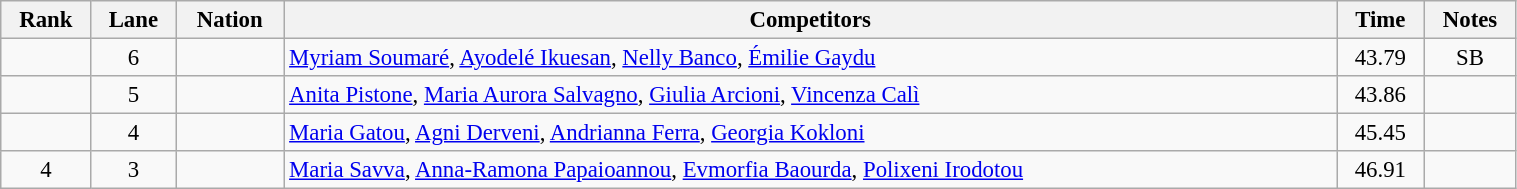<table class="wikitable sortable" width=80% style="text-align:center; font-size:95%">
<tr>
<th>Rank</th>
<th>Lane</th>
<th>Nation</th>
<th>Competitors</th>
<th>Time</th>
<th>Notes</th>
</tr>
<tr>
<td></td>
<td>6</td>
<td align=left></td>
<td align=left><a href='#'>Myriam Soumaré</a>, <a href='#'>Ayodelé Ikuesan</a>, <a href='#'>Nelly Banco</a>, <a href='#'>Émilie Gaydu</a></td>
<td>43.79</td>
<td>SB</td>
</tr>
<tr>
<td></td>
<td>5</td>
<td align=left></td>
<td align=left><a href='#'>Anita Pistone</a>, <a href='#'>Maria Aurora Salvagno</a>, <a href='#'>Giulia Arcioni</a>, <a href='#'>Vincenza Calì</a></td>
<td>43.86</td>
<td></td>
</tr>
<tr>
<td></td>
<td>4</td>
<td align=left></td>
<td align=left><a href='#'>Maria Gatou</a>, <a href='#'>Agni Derveni</a>, <a href='#'>Andrianna Ferra</a>, <a href='#'>Georgia Kokloni</a></td>
<td>45.45</td>
<td></td>
</tr>
<tr>
<td>4</td>
<td>3</td>
<td align=left></td>
<td align=left><a href='#'>Maria Savva</a>, <a href='#'>Anna-Ramona Papaioannou</a>, <a href='#'>Evmorfia Baourda</a>, <a href='#'>Polixeni Irodotou</a></td>
<td>46.91</td>
<td></td>
</tr>
</table>
